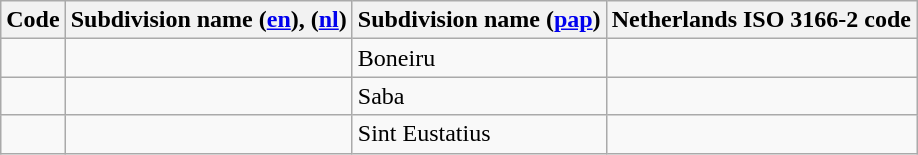<table class="wikitable sortable">
<tr>
<th>Code</th>
<th>Subdivision name (<a href='#'>en</a>), (<a href='#'>nl</a>)</th>
<th>Subdivision name (<a href='#'>pap</a>)</th>
<th>Netherlands ISO 3166-2 code</th>
</tr>
<tr>
<td></td>
<td></td>
<td>Boneiru</td>
<td><a href='#'></a></td>
</tr>
<tr>
<td></td>
<td></td>
<td>Saba</td>
<td><a href='#'></a></td>
</tr>
<tr>
<td></td>
<td></td>
<td>Sint Eustatius</td>
<td><a href='#'></a></td>
</tr>
</table>
